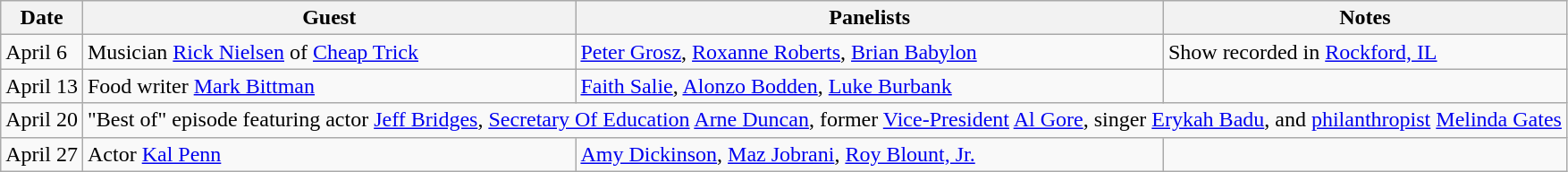<table class="wikitable">
<tr>
<th>Date</th>
<th>Guest</th>
<th>Panelists</th>
<th>Notes</th>
</tr>
<tr>
<td>April 6</td>
<td>Musician <a href='#'>Rick Nielsen</a> of <a href='#'>Cheap Trick</a></td>
<td><a href='#'>Peter Grosz</a>, <a href='#'>Roxanne Roberts</a>, <a href='#'>Brian Babylon</a></td>
<td>Show recorded in <a href='#'>Rockford, IL</a></td>
</tr>
<tr>
<td>April 13</td>
<td>Food writer <a href='#'>Mark Bittman</a></td>
<td><a href='#'>Faith Salie</a>, <a href='#'>Alonzo Bodden</a>, <a href='#'>Luke Burbank</a></td>
<td></td>
</tr>
<tr>
<td>April 20</td>
<td colspan="3">"Best of" episode featuring actor <a href='#'>Jeff Bridges</a>, <a href='#'>Secretary Of Education</a> <a href='#'>Arne Duncan</a>, former <a href='#'>Vice-President</a>  <a href='#'>Al Gore</a>, singer <a href='#'>Erykah Badu</a>, and <a href='#'>philanthropist</a> <a href='#'>Melinda Gates</a></td>
</tr>
<tr>
<td>April 27</td>
<td>Actor <a href='#'>Kal Penn</a></td>
<td><a href='#'>Amy Dickinson</a>, <a href='#'>Maz Jobrani</a>, <a href='#'>Roy Blount, Jr.</a></td>
<td></td>
</tr>
</table>
